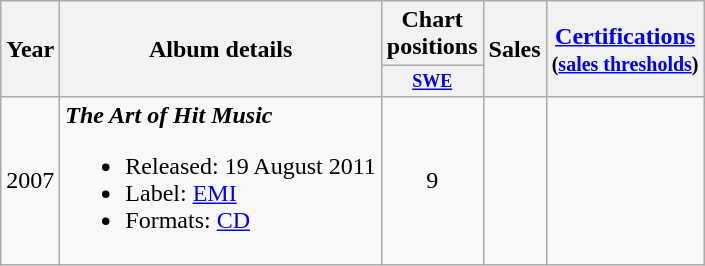<table class="wikitable" style="text-align: left;">
<tr>
<th rowspan="2">Year</th>
<th rowspan="2">Album details</th>
<th colspan="1">Chart positions</th>
<th rowspan="2">Sales</th>
<th rowspan="2"><a href='#'>Certifications</a><br><small>(<a href='#'>sales thresholds</a>)</small></th>
</tr>
<tr>
<th style="width:2em;font-size:75%"><a href='#'>SWE</a><br></th>
</tr>
<tr>
<td>2007</td>
<td style="text-align:left;"><strong><em>The Art of Hit Music</em></strong><br><ul><li>Released: 19 August 2011</li><li>Label: <a href='#'>EMI</a></li><li>Formats: <a href='#'>CD</a></li></ul></td>
<td style="text-align:center;">9</td>
<td></td>
<td></td>
</tr>
</table>
